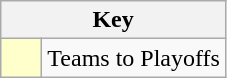<table class="wikitable" style="text-align: center;">
<tr>
<th colspan=2>Key</th>
</tr>
<tr>
<td style="background:#ffffcc; width:20px;"></td>
<td align=left>Teams to Playoffs</td>
</tr>
</table>
